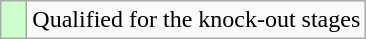<table class="wikitable">
<tr>
<td width=10px bgcolor="#ccffcc"></td>
<td>Qualified for the knock-out stages</td>
</tr>
</table>
